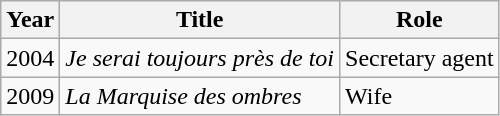<table class="wikitable">
<tr>
<th>Year</th>
<th>Title</th>
<th>Role</th>
</tr>
<tr>
<td>2004</td>
<td><em>Je serai toujours près de toi</em></td>
<td>Secretary agent</td>
</tr>
<tr>
<td>2009</td>
<td><em>La Marquise des ombres</em></td>
<td>Wife</td>
</tr>
</table>
